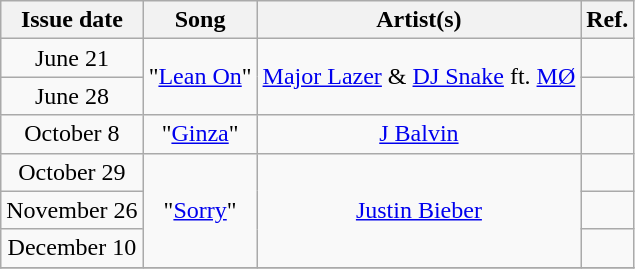<table class="wikitable" style="text-align: center;">
<tr>
<th>Issue date</th>
<th>Song</th>
<th>Artist(s)</th>
<th>Ref.</th>
</tr>
<tr>
<td>June 21</td>
<td rowspan="2">"<a href='#'>Lean On</a>"</td>
<td rowspan="2"><a href='#'>Major Lazer</a> & <a href='#'>DJ Snake</a> ft. <a href='#'>MØ</a></td>
<td></td>
</tr>
<tr>
<td>June 28</td>
<td></td>
</tr>
<tr>
<td>October 8</td>
<td>"<a href='#'>Ginza</a>"</td>
<td><a href='#'>J Balvin</a></td>
<td></td>
</tr>
<tr>
<td>October 29</td>
<td rowspan="3">"<a href='#'>Sorry</a>"</td>
<td rowspan="3"><a href='#'>Justin Bieber</a></td>
<td></td>
</tr>
<tr>
<td>November 26</td>
<td></td>
</tr>
<tr>
<td>December 10</td>
<td></td>
</tr>
<tr>
</tr>
</table>
